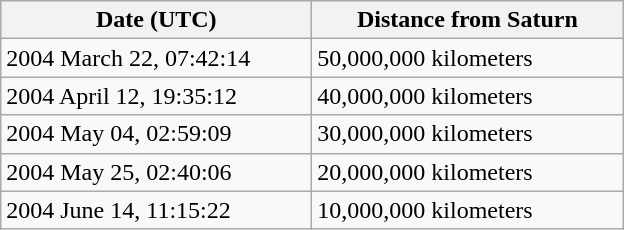<table class="wikitable">
<tr>
<th style="width:200px;">Date (UTC)</th>
<th style="width:200px;">Distance from Saturn</th>
</tr>
<tr>
<td>2004 March 22, 07:42:14</td>
<td>50,000,000 kilometers</td>
</tr>
<tr>
<td>2004 April 12, 19:35:12</td>
<td>40,000,000 kilometers</td>
</tr>
<tr>
<td>2004 May 04, 02:59:09</td>
<td>30,000,000 kilometers</td>
</tr>
<tr>
<td>2004 May 25, 02:40:06</td>
<td>20,000,000 kilometers</td>
</tr>
<tr>
<td>2004 June 14, 11:15:22</td>
<td>10,000,000 kilometers</td>
</tr>
</table>
